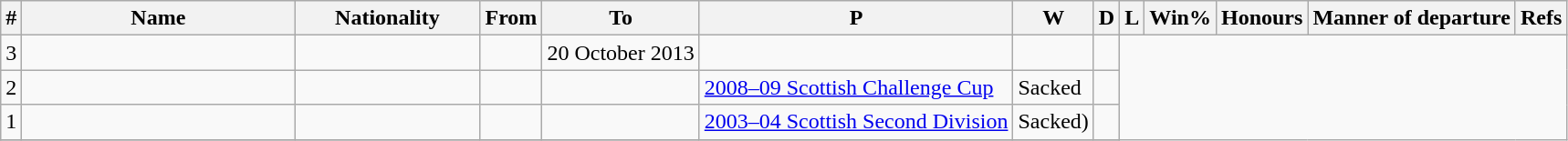<table class="wikitable sortable" style="text-align: center;">
<tr>
<th>#</th>
<th style="width:12em">Name</th>
<th style="width:8em">Nationality</th>
<th>From</th>
<th>To</th>
<th>P</th>
<th>W</th>
<th>D</th>
<th>L</th>
<th>Win%</th>
<th class="unsortable">Honours</th>
<th class="unsortable">Manner of departure</th>
<th class="unsortable">Refs</th>
</tr>
<tr>
<td>3</td>
<td align=left></td>
<td align=left></td>
<td></td>
<td>20 October 2013<br></td>
<td align=left></td>
<td align=left></td>
<td></td>
</tr>
<tr>
<td>2</td>
<td align=left></td>
<td align=left></td>
<td></td>
<td><br></td>
<td align=left><a href='#'>2008–09 Scottish Challenge Cup</a></td>
<td align=left>Sacked</td>
<td></td>
</tr>
<tr>
<td>1</td>
<td align=left></td>
<td align=left></td>
<td></td>
<td><br></td>
<td align=left><a href='#'>2003–04 Scottish Second Division</a></td>
<td align=left>Sacked)</td>
<td></td>
</tr>
<tr>
</tr>
</table>
